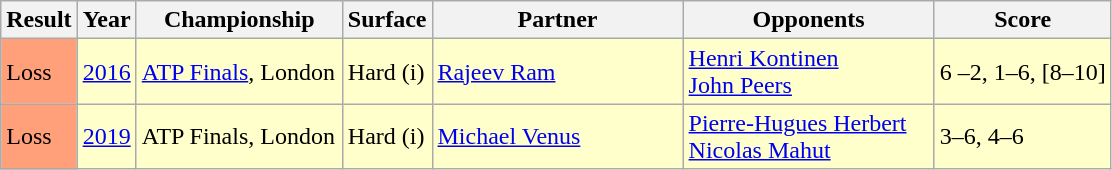<table class="sortable wikitable">
<tr>
<th>Result</th>
<th>Year</th>
<th style="width:130px">Championship</th>
<th>Surface</th>
<th style="width:160px">Partner</th>
<th style="width:160px">Opponents</th>
<th class="unsortable">Score</th>
</tr>
<tr bgcolor=#ffffcc>
<td style="background:#ffa07a;">Loss</td>
<td><a href='#'>2016</a></td>
<td><a href='#'>ATP Finals</a>, London</td>
<td>Hard (i)</td>
<td> <a href='#'>Rajeev Ram</a></td>
<td> <a href='#'>Henri Kontinen</a><br> <a href='#'>John Peers</a></td>
<td>6 –2, 1–6, [8–10]</td>
</tr>
<tr bgcolor=#ffffcc>
<td style="background:#ffa07a;">Loss</td>
<td><a href='#'>2019</a></td>
<td>ATP Finals, London</td>
<td>Hard (i)</td>
<td> <a href='#'>Michael Venus</a></td>
<td> <a href='#'>Pierre-Hugues Herbert</a><br> <a href='#'>Nicolas Mahut</a></td>
<td>3–6, 4–6</td>
</tr>
</table>
